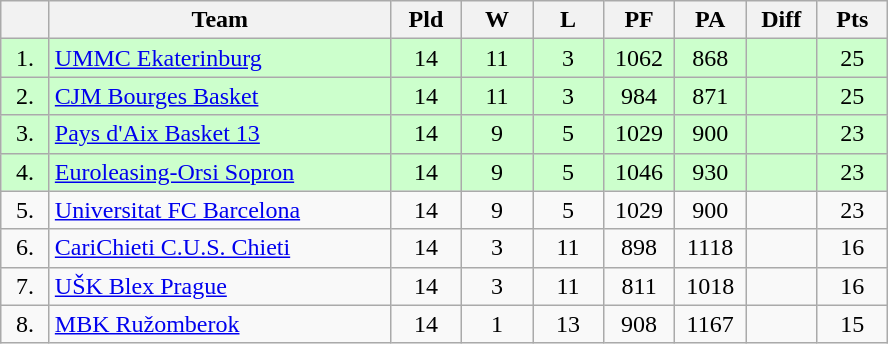<table class="wikitable" style="text-align:center">
<tr>
<th width=25></th>
<th width=220>Team</th>
<th width=40>Pld</th>
<th width=40>W</th>
<th width=40>L</th>
<th width=40>PF</th>
<th width=40>PA</th>
<th width=40>Diff</th>
<th width=40>Pts</th>
</tr>
<tr style="background:#ccffcc;">
<td>1.</td>
<td align=left> <a href='#'>UMMC Ekaterinburg</a></td>
<td>14</td>
<td>11</td>
<td>3</td>
<td>1062</td>
<td>868</td>
<td></td>
<td>25</td>
</tr>
<tr style="background:#ccffcc;">
<td>2.</td>
<td align=left> <a href='#'>CJM Bourges Basket</a></td>
<td>14</td>
<td>11</td>
<td>3</td>
<td>984</td>
<td>871</td>
<td></td>
<td>25</td>
</tr>
<tr style="background:#ccffcc;">
<td>3.</td>
<td align=left> <a href='#'>Pays d'Aix Basket 13</a></td>
<td>14</td>
<td>9</td>
<td>5</td>
<td>1029</td>
<td>900</td>
<td></td>
<td>23</td>
</tr>
<tr style="background:#ccffcc;">
<td>4.</td>
<td align=left> <a href='#'>Euroleasing-Orsi Sopron</a></td>
<td>14</td>
<td>9</td>
<td>5</td>
<td>1046</td>
<td>930</td>
<td></td>
<td>23</td>
</tr>
<tr>
<td>5.</td>
<td align=left> <a href='#'>Universitat FC Barcelona</a></td>
<td>14</td>
<td>9</td>
<td>5</td>
<td>1029</td>
<td>900</td>
<td></td>
<td>23</td>
</tr>
<tr>
<td>6.</td>
<td align=left> <a href='#'>CariChieti C.U.S. Chieti</a></td>
<td>14</td>
<td>3</td>
<td>11</td>
<td>898</td>
<td>1118</td>
<td></td>
<td>16</td>
</tr>
<tr>
<td>7.</td>
<td align=left> <a href='#'>UŠK Blex Prague</a></td>
<td>14</td>
<td>3</td>
<td>11</td>
<td>811</td>
<td>1018</td>
<td></td>
<td>16</td>
</tr>
<tr>
<td>8.</td>
<td align=left> <a href='#'>MBK Ružomberok</a></td>
<td>14</td>
<td>1</td>
<td>13</td>
<td>908</td>
<td>1167</td>
<td></td>
<td>15</td>
</tr>
</table>
